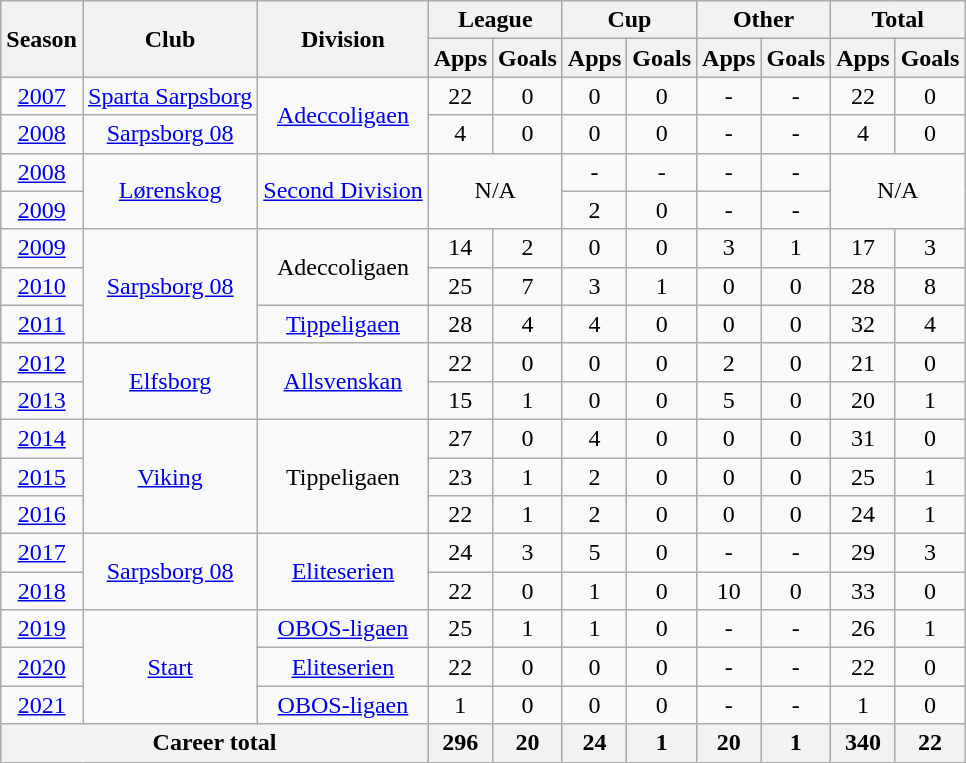<table class="wikitable" style="text-align: center">
<tr>
<th rowspan="2">Season</th>
<th rowspan="2">Club</th>
<th rowspan="2">Division</th>
<th colspan="2">League</th>
<th colspan="2">Cup</th>
<th colspan="2">Other</th>
<th colspan="2">Total</th>
</tr>
<tr>
<th>Apps</th>
<th>Goals</th>
<th>Apps</th>
<th>Goals</th>
<th>Apps</th>
<th>Goals</th>
<th>Apps</th>
<th>Goals</th>
</tr>
<tr>
<td><a href='#'>2007</a></td>
<td><a href='#'>Sparta Sarpsborg</a></td>
<td rowspan="2"><a href='#'>Adeccoligaen</a></td>
<td>22</td>
<td>0</td>
<td>0</td>
<td>0</td>
<td>-</td>
<td>-</td>
<td>22</td>
<td>0</td>
</tr>
<tr>
<td><a href='#'>2008</a></td>
<td><a href='#'>Sarpsborg 08</a></td>
<td>4</td>
<td>0</td>
<td>0</td>
<td>0</td>
<td>-</td>
<td>-</td>
<td>4</td>
<td>0</td>
</tr>
<tr>
<td><a href='#'>2008</a></td>
<td rowspan="2"><a href='#'>Lørenskog</a></td>
<td rowspan="2"><a href='#'>Second Division</a></td>
<td rowspan="2" colspan="2">N/A</td>
<td>-</td>
<td>-</td>
<td>-</td>
<td>-</td>
<td rowspan="2" colspan="2">N/A</td>
</tr>
<tr>
<td><a href='#'>2009</a></td>
<td>2</td>
<td>0</td>
<td>-</td>
<td>-</td>
</tr>
<tr>
<td><a href='#'>2009</a></td>
<td rowspan="3"><a href='#'>Sarpsborg 08</a></td>
<td rowspan="2">Adeccoligaen</td>
<td>14</td>
<td>2</td>
<td>0</td>
<td>0</td>
<td>3</td>
<td>1</td>
<td>17</td>
<td>3</td>
</tr>
<tr>
<td><a href='#'>2010</a></td>
<td>25</td>
<td>7</td>
<td>3</td>
<td>1</td>
<td>0</td>
<td>0</td>
<td>28</td>
<td>8</td>
</tr>
<tr>
<td><a href='#'>2011</a></td>
<td rowspan="1"><a href='#'>Tippeligaen</a></td>
<td>28</td>
<td>4</td>
<td>4</td>
<td>0</td>
<td>0</td>
<td>0</td>
<td>32</td>
<td>4</td>
</tr>
<tr>
<td><a href='#'>2012</a></td>
<td rowspan="2"><a href='#'>Elfsborg</a></td>
<td rowspan="2"><a href='#'>Allsvenskan</a></td>
<td>22</td>
<td>0</td>
<td>0</td>
<td>0</td>
<td>2</td>
<td>0</td>
<td>21</td>
<td>0</td>
</tr>
<tr>
<td><a href='#'>2013</a></td>
<td>15</td>
<td>1</td>
<td>0</td>
<td>0</td>
<td>5</td>
<td>0</td>
<td>20</td>
<td>1</td>
</tr>
<tr>
<td><a href='#'>2014</a></td>
<td rowspan="3"><a href='#'>Viking</a></td>
<td rowspan="3">Tippeligaen</td>
<td>27</td>
<td>0</td>
<td>4</td>
<td>0</td>
<td>0</td>
<td>0</td>
<td>31</td>
<td>0</td>
</tr>
<tr>
<td><a href='#'>2015</a></td>
<td>23</td>
<td>1</td>
<td>2</td>
<td>0</td>
<td>0</td>
<td>0</td>
<td>25</td>
<td>1</td>
</tr>
<tr>
<td><a href='#'>2016</a></td>
<td>22</td>
<td>1</td>
<td>2</td>
<td>0</td>
<td>0</td>
<td>0</td>
<td>24</td>
<td>1</td>
</tr>
<tr>
<td><a href='#'>2017</a></td>
<td rowspan="2"><a href='#'>Sarpsborg 08</a></td>
<td rowspan="2"><a href='#'>Eliteserien</a></td>
<td>24</td>
<td>3</td>
<td>5</td>
<td>0</td>
<td>-</td>
<td>-</td>
<td>29</td>
<td>3</td>
</tr>
<tr>
<td><a href='#'>2018</a></td>
<td>22</td>
<td>0</td>
<td>1</td>
<td>0</td>
<td>10</td>
<td>0</td>
<td>33</td>
<td>0</td>
</tr>
<tr>
<td><a href='#'>2019</a></td>
<td rowspan="3"><a href='#'>Start</a></td>
<td rowspan="1"><a href='#'>OBOS-ligaen</a></td>
<td>25</td>
<td>1</td>
<td>1</td>
<td>0</td>
<td>-</td>
<td>-</td>
<td>26</td>
<td>1</td>
</tr>
<tr>
<td><a href='#'>2020</a></td>
<td rowspan="1"><a href='#'>Eliteserien</a></td>
<td>22</td>
<td>0</td>
<td>0</td>
<td>0</td>
<td>-</td>
<td>-</td>
<td>22</td>
<td>0</td>
</tr>
<tr>
<td><a href='#'>2021</a></td>
<td rowspan="1"><a href='#'>OBOS-ligaen</a></td>
<td>1</td>
<td>0</td>
<td>0</td>
<td>0</td>
<td>-</td>
<td>-</td>
<td>1</td>
<td>0</td>
</tr>
<tr>
<th colspan="3">Career total</th>
<th>296</th>
<th>20</th>
<th>24</th>
<th>1</th>
<th>20</th>
<th>1</th>
<th>340</th>
<th>22</th>
</tr>
</table>
